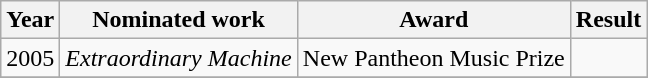<table class="wikitable">
<tr>
<th>Year</th>
<th>Nominated work</th>
<th>Award</th>
<th>Result</th>
</tr>
<tr>
<td align="center">2005</td>
<td><em>Extraordinary Machine</em></td>
<td>New Pantheon Music Prize</td>
<td></td>
</tr>
<tr>
</tr>
</table>
